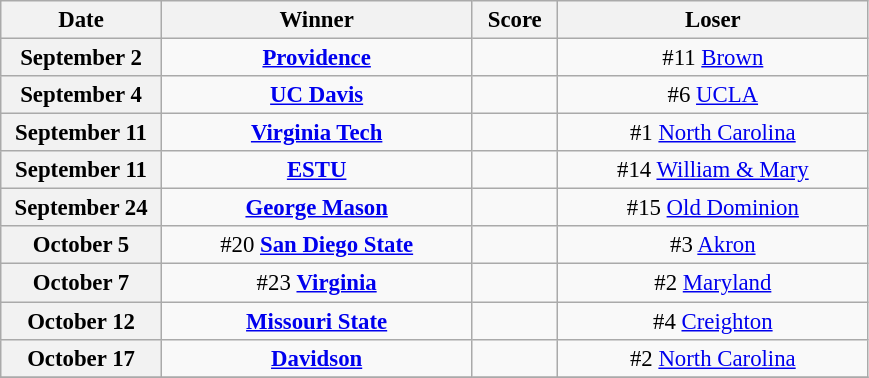<table class="wikitable" align="center" style="font-size:95%;">
<tr>
<th width="100">Date</th>
<th width="200">Winner</th>
<th width="50">Score</th>
<th width="200">Loser</th>
</tr>
<tr>
<th>September 2</th>
<td align="center"><strong><a href='#'>Providence</a></strong></td>
<td align="center"></td>
<td align="center">#11 <a href='#'>Brown</a></td>
</tr>
<tr>
<th>September 4</th>
<td align="center"><strong><a href='#'>UC Davis</a></strong></td>
<td align="center"></td>
<td align="center">#6 <a href='#'>UCLA</a></td>
</tr>
<tr>
<th>September 11</th>
<td align="center"><strong><a href='#'>Virginia Tech</a></strong></td>
<td align="center"></td>
<td align="center">#1 <a href='#'>North Carolina</a></td>
</tr>
<tr>
<th>September 11</th>
<td align="center"><strong><a href='#'>ESTU</a></strong></td>
<td align="center"></td>
<td align="center">#14 <a href='#'>William & Mary</a></td>
</tr>
<tr>
<th>September 24</th>
<td align="center"><strong><a href='#'>George Mason</a></strong></td>
<td align="center"></td>
<td align="center">#15 <a href='#'>Old Dominion</a></td>
</tr>
<tr>
<th>October 5</th>
<td align="center">#20 <strong><a href='#'>San Diego State</a></strong></td>
<td align="center"></td>
<td align="center">#3 <a href='#'>Akron</a></td>
</tr>
<tr>
<th>October 7</th>
<td align="center">#23 <strong><a href='#'>Virginia</a></strong></td>
<td align="center"></td>
<td align="center">#2 <a href='#'>Maryland</a></td>
</tr>
<tr>
<th>October 12</th>
<td align="center"><strong><a href='#'>Missouri State</a></strong></td>
<td align="center"></td>
<td align="center">#4 <a href='#'>Creighton</a></td>
</tr>
<tr>
<th>October 17</th>
<td align="center"><strong><a href='#'>Davidson</a></strong></td>
<td align="center"></td>
<td align="center">#2 <a href='#'>North Carolina</a></td>
</tr>
<tr>
</tr>
</table>
